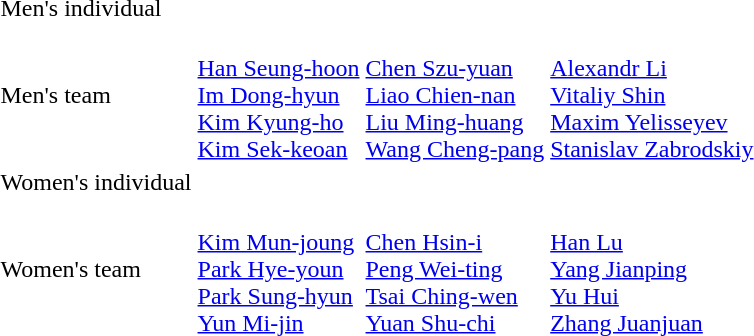<table>
<tr>
<td>Men's individual<br></td>
<td></td>
<td></td>
<td></td>
</tr>
<tr>
<td>Men's team<br></td>
<td><br><a href='#'>Han Seung-hoon</a><br><a href='#'>Im Dong-hyun</a><br><a href='#'>Kim Kyung-ho</a><br><a href='#'>Kim Sek-keoan</a></td>
<td><br><a href='#'>Chen Szu-yuan</a><br><a href='#'>Liao Chien-nan</a><br><a href='#'>Liu Ming-huang</a><br><a href='#'>Wang Cheng-pang</a></td>
<td><br><a href='#'>Alexandr Li</a><br><a href='#'>Vitaliy Shin</a><br><a href='#'>Maxim Yelisseyev</a><br><a href='#'>Stanislav Zabrodskiy</a></td>
</tr>
<tr>
<td>Women's individual<br></td>
<td></td>
<td></td>
<td></td>
</tr>
<tr>
<td>Women's team<br></td>
<td><br><a href='#'>Kim Mun-joung</a><br><a href='#'>Park Hye-youn</a><br><a href='#'>Park Sung-hyun</a><br><a href='#'>Yun Mi-jin</a></td>
<td><br><a href='#'>Chen Hsin-i</a><br><a href='#'>Peng Wei-ting</a><br><a href='#'>Tsai Ching-wen</a><br><a href='#'>Yuan Shu-chi</a></td>
<td><br><a href='#'>Han Lu</a><br><a href='#'>Yang Jianping</a><br><a href='#'>Yu Hui</a><br><a href='#'>Zhang Juanjuan</a></td>
</tr>
</table>
